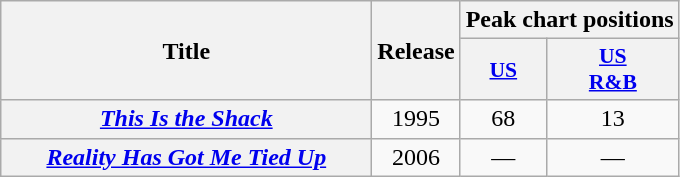<table class="wikitable plainrowheaders" style="text-align:center;">
<tr>
<th rowspan="2" style="width:15em;">Title</th>
<th rowspan="2">Release</th>
<th colspan="2">Peak chart positions</th>
</tr>
<tr>
<th scope="col" style=font-size:90%;"><a href='#'>US</a></th>
<th scope="col" style=font-size:90%;"><a href='#'>US<br>R&B</a></th>
</tr>
<tr>
<th scope="row"><em><a href='#'>This Is the Shack</a></em></th>
<td>1995</td>
<td align="center">68</td>
<td align="center">13</td>
</tr>
<tr>
<th scope="row"><em><a href='#'>Reality Has Got Me Tied Up</a></em></th>
<td>2006</td>
<td align="center">—</td>
<td align="center">—</td>
</tr>
</table>
